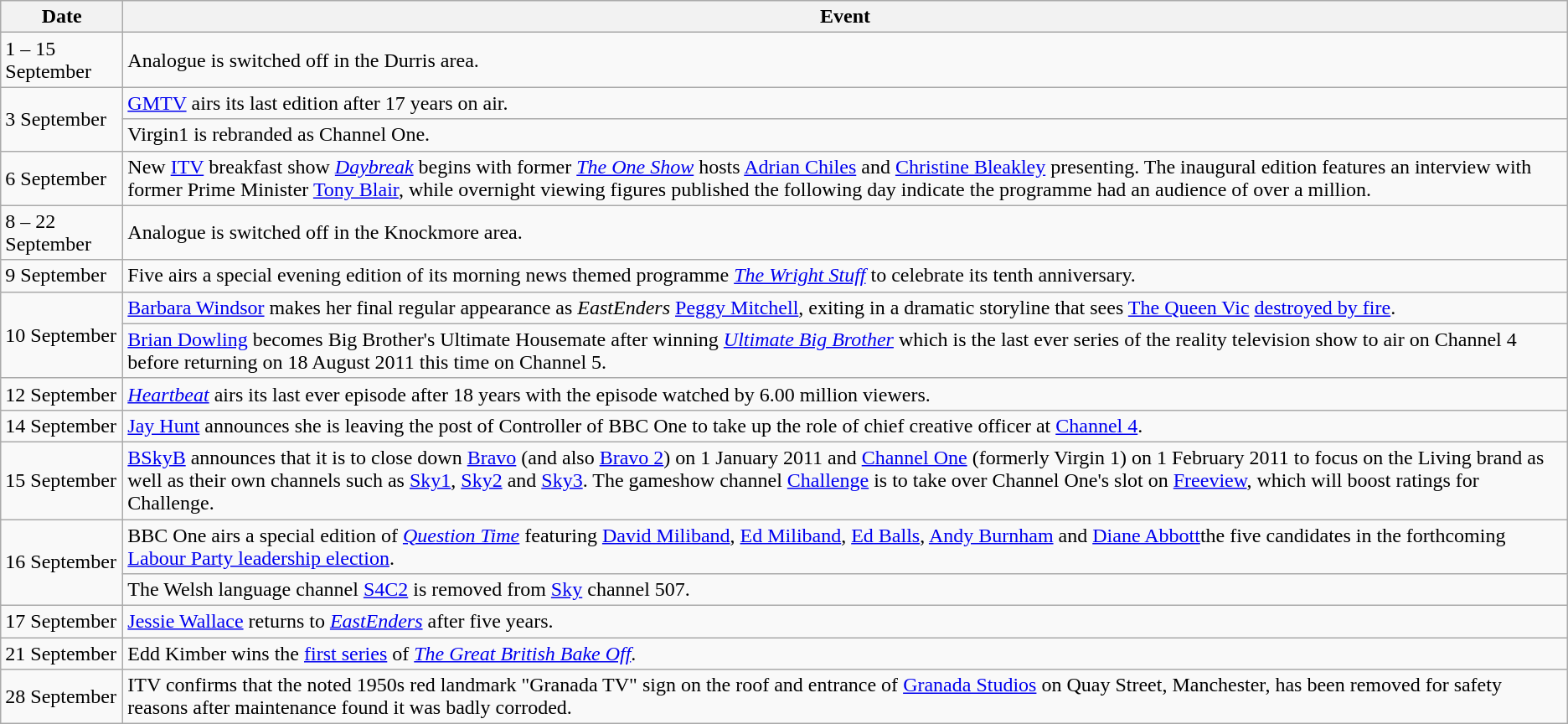<table class="wikitable">
<tr>
<th width=90>Date</th>
<th>Event</th>
</tr>
<tr>
<td>1 – 15 September</td>
<td>Analogue is switched off in the Durris area.</td>
</tr>
<tr>
<td rowspan=2>3 September</td>
<td><a href='#'>GMTV</a> airs its last edition after 17 years on air.</td>
</tr>
<tr>
<td>Virgin1 is rebranded as Channel One.</td>
</tr>
<tr>
<td>6 September</td>
<td>New <a href='#'>ITV</a> breakfast show <em><a href='#'>Daybreak</a></em> begins with former <em><a href='#'>The One Show</a></em> hosts <a href='#'>Adrian Chiles</a> and <a href='#'>Christine Bleakley</a> presenting. The inaugural edition features an interview with former Prime Minister <a href='#'>Tony Blair</a>, while overnight viewing figures published the following day indicate the programme had an audience of over a million.</td>
</tr>
<tr>
<td>8 – 22 September</td>
<td>Analogue is switched off in the Knockmore area.</td>
</tr>
<tr>
<td>9 September</td>
<td>Five airs a special evening edition of its morning news themed programme <em><a href='#'>The Wright Stuff</a></em> to celebrate its tenth anniversary.</td>
</tr>
<tr>
<td rowspan=2>10 September</td>
<td><a href='#'>Barbara Windsor</a> makes her final regular appearance as <em>EastEnders</em> <a href='#'>Peggy Mitchell</a>, exiting in a dramatic storyline that sees <a href='#'>The Queen Vic</a> <a href='#'>destroyed by fire</a>.</td>
</tr>
<tr>
<td><a href='#'>Brian Dowling</a> becomes Big Brother's Ultimate Housemate after winning <em><a href='#'>Ultimate Big Brother</a></em> which is the last ever series of the reality television show to air on Channel 4 before returning on 18 August 2011 this time on Channel 5.</td>
</tr>
<tr>
<td>12 September</td>
<td><em><a href='#'>Heartbeat</a></em> airs its last ever episode after 18 years with the episode watched by 6.00 million viewers.</td>
</tr>
<tr>
<td>14 September</td>
<td><a href='#'>Jay Hunt</a> announces she is leaving the post of Controller of BBC One to take up the role of chief creative officer at <a href='#'>Channel 4</a>.</td>
</tr>
<tr>
<td>15 September</td>
<td><a href='#'>BSkyB</a> announces that it is to close down <a href='#'>Bravo</a> (and also <a href='#'>Bravo 2</a>) on 1 January 2011 and <a href='#'>Channel One</a> (formerly Virgin 1) on 1 February 2011 to focus on the Living brand as well as their own channels such as <a href='#'>Sky1</a>, <a href='#'>Sky2</a> and <a href='#'>Sky3</a>. The gameshow channel <a href='#'>Challenge</a> is to take over Channel One's slot on <a href='#'>Freeview</a>, which will boost ratings for Challenge.</td>
</tr>
<tr>
<td rowspan=2>16 September</td>
<td>BBC One airs a special edition of <em><a href='#'>Question Time</a></em> featuring <a href='#'>David Miliband</a>, <a href='#'>Ed Miliband</a>, <a href='#'>Ed Balls</a>, <a href='#'>Andy Burnham</a> and <a href='#'>Diane Abbott</a>the five candidates in the forthcoming <a href='#'>Labour Party leadership election</a>.</td>
</tr>
<tr>
<td>The Welsh language channel <a href='#'>S4C2</a> is removed from <a href='#'>Sky</a> channel 507.</td>
</tr>
<tr>
<td>17 September</td>
<td><a href='#'>Jessie Wallace</a> returns to <em><a href='#'>EastEnders</a></em> after five years.</td>
</tr>
<tr>
<td>21 September</td>
<td>Edd Kimber wins the <a href='#'>first series</a> of <em><a href='#'>The Great British Bake Off</a></em>.</td>
</tr>
<tr>
<td>28 September</td>
<td>ITV confirms that the noted 1950s red landmark "Granada TV" sign on the roof and entrance of <a href='#'>Granada Studios</a> on Quay Street, Manchester, has been removed for safety reasons after maintenance found it was badly corroded.</td>
</tr>
</table>
